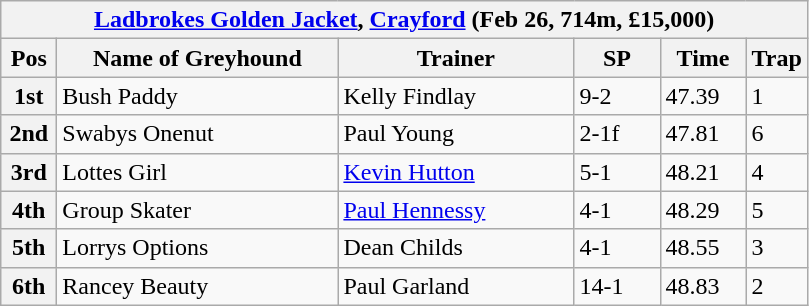<table class="wikitable">
<tr>
<th colspan="6"><a href='#'>Ladbrokes Golden Jacket</a>, <a href='#'>Crayford</a> (Feb 26, 714m, £15,000)</th>
</tr>
<tr>
<th width=30>Pos</th>
<th width=180>Name of Greyhound</th>
<th width=150>Trainer</th>
<th width=50>SP</th>
<th width=50>Time</th>
<th width=30>Trap</th>
</tr>
<tr>
<th>1st</th>
<td>Bush Paddy</td>
<td>Kelly Findlay</td>
<td>9-2</td>
<td>47.39</td>
<td>1</td>
</tr>
<tr>
<th>2nd</th>
<td>Swabys Onenut</td>
<td>Paul Young</td>
<td>2-1f</td>
<td>47.81</td>
<td>6</td>
</tr>
<tr>
<th>3rd</th>
<td>Lottes Girl</td>
<td><a href='#'>Kevin Hutton</a></td>
<td>5-1</td>
<td>48.21</td>
<td>4</td>
</tr>
<tr>
<th>4th</th>
<td>Group Skater</td>
<td><a href='#'>Paul Hennessy</a></td>
<td>4-1</td>
<td>48.29</td>
<td>5</td>
</tr>
<tr>
<th>5th</th>
<td>Lorrys Options</td>
<td>Dean Childs</td>
<td>4-1</td>
<td>48.55</td>
<td>3</td>
</tr>
<tr>
<th>6th</th>
<td>Rancey Beauty</td>
<td>Paul Garland</td>
<td>14-1</td>
<td>48.83</td>
<td>2</td>
</tr>
</table>
